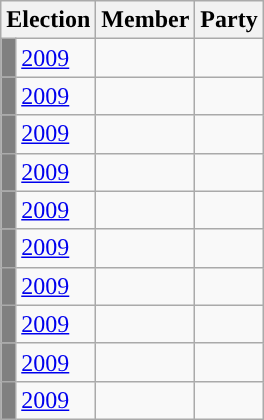<table class="wikitable">
<tr>
<th colspan="2">Election</th>
<th>Member</th>
<th>Party</th>
</tr>
<tr>
<td style="background-color: grey"></td>
<td><a href='#'>2009</a></td>
<td></td>
<td></td>
</tr>
<tr>
<td style="background-color: grey"></td>
<td><a href='#'>2009</a></td>
<td></td>
<td></td>
</tr>
<tr>
<td style="background-color: grey"></td>
<td><a href='#'>2009</a></td>
<td></td>
<td></td>
</tr>
<tr>
<td style="background-color: grey"></td>
<td><a href='#'>2009</a></td>
<td></td>
<td></td>
</tr>
<tr>
<td style="background-color: grey"></td>
<td><a href='#'>2009</a></td>
<td></td>
<td></td>
</tr>
<tr>
<td style="background-color: grey"></td>
<td><a href='#'>2009</a></td>
<td></td>
<td></td>
</tr>
<tr>
<td style="background-color: grey"></td>
<td><a href='#'>2009</a></td>
<td></td>
<td></td>
</tr>
<tr>
<td style="background-color: grey"></td>
<td><a href='#'>2009</a></td>
<td></td>
<td></td>
</tr>
<tr>
<td style="background-color: grey"></td>
<td><a href='#'>2009</a></td>
<td></td>
<td></td>
</tr>
<tr>
<td style="background-color: grey"></td>
<td><a href='#'>2009</a></td>
<td></td>
<td></td>
</tr>
</table>
